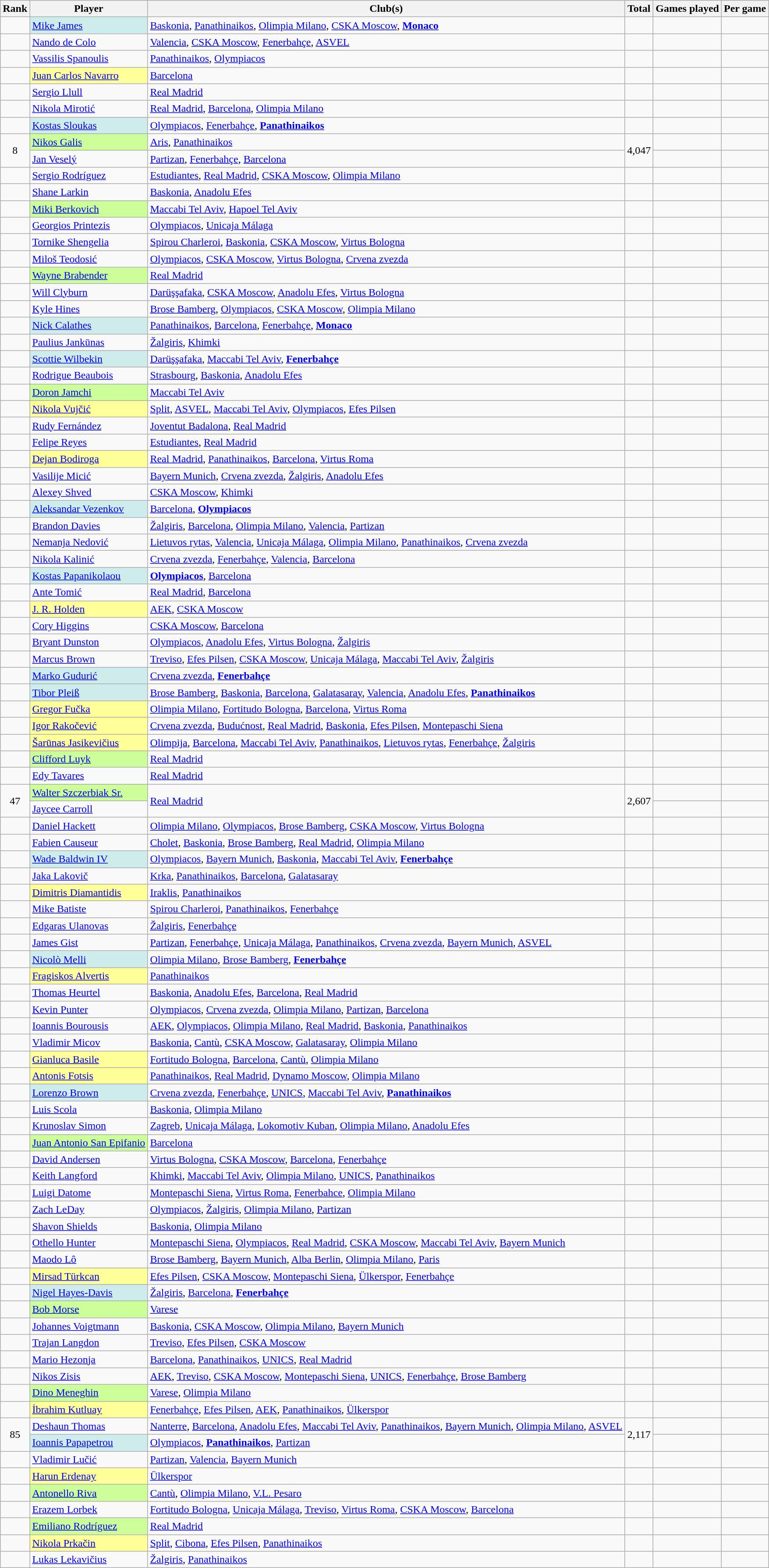<table class="wikitable sortable">
<tr>
<th>Rank</th>
<th>Player</th>
<th>Club(s)</th>
<th>Total</th>
<th>Games played</th>
<th>Per game</th>
</tr>
<tr>
<td></td>
<td bgcolor="#CFECEC"> <a href='#'>Mike James</a></td>
<td><a href='#'>Baskonia</a>, <a href='#'>Panathinaikos</a>, <a href='#'>Olimpia Milano</a>, <a href='#'>CSKA Moscow</a>, <strong><a href='#'>Monaco</a></strong></td>
<td></td>
<td></td>
<td></td>
</tr>
<tr>
<td></td>
<td> <a href='#'>Nando de Colo</a></td>
<td><a href='#'>Valencia</a>, <a href='#'>CSKA Moscow</a>, <a href='#'>Fenerbahçe</a>, <a href='#'>ASVEL</a></td>
<td></td>
<td></td>
<td></td>
</tr>
<tr>
<td></td>
<td> <a href='#'>Vassilis Spanoulis</a></td>
<td><a href='#'>Panathinaikos</a>, <a href='#'>Olympiacos</a></td>
<td></td>
<td></td>
<td></td>
</tr>
<tr>
<td></td>
<td bgcolor="#FFFF99"> <a href='#'>Juan Carlos Navarro</a></td>
<td><a href='#'>Barcelona</a></td>
<td></td>
<td></td>
<td></td>
</tr>
<tr>
<td></td>
<td> <a href='#'>Sergio Llull</a></td>
<td><a href='#'>Real Madrid</a></td>
<td></td>
<td></td>
<td></td>
</tr>
<tr>
<td></td>
<td>  <a href='#'>Nikola Mirotić</a></td>
<td><a href='#'>Real Madrid</a>, <a href='#'>Barcelona</a>, <a href='#'>Olimpia Milano</a></td>
<td></td>
<td></td>
<td></td>
</tr>
<tr>
<td></td>
<td bgcolor="#CFECEC"> <a href='#'>Kostas Sloukas</a></td>
<td><a href='#'>Olympiacos</a>, <a href='#'>Fenerbahçe</a>, <strong><a href='#'>Panathinaikos</a></strong></td>
<td></td>
<td></td>
<td></td>
</tr>
<tr>
<td rowspan=2 style="text-align:center;">8</td>
<td bgcolor="#CCFF99">  <a href='#'>Nikos Galis</a></td>
<td><a href='#'>Aris</a>, <a href='#'>Panathinaikos</a></td>
<td rowspan=2 style="text-align:center;">4,047</td>
<td></td>
<td></td>
</tr>
<tr>
<td> <a href='#'>Jan Veselý</a></td>
<td><a href='#'>Partizan</a>, <a href='#'>Fenerbahçe</a>, <a href='#'>Barcelona</a></td>
<td></td>
<td></td>
</tr>
<tr>
<td></td>
<td> <a href='#'>Sergio Rodríguez</a></td>
<td><a href='#'>Estudiantes</a>, <a href='#'>Real Madrid</a>, <a href='#'>CSKA Moscow</a>, <a href='#'>Olimpia Milano</a></td>
<td></td>
<td></td>
<td></td>
</tr>
<tr>
<td></td>
<td>   <a href='#'>Shane Larkin</a></td>
<td><a href='#'>Baskonia</a>, <a href='#'>Anadolu Efes</a></td>
<td></td>
<td></td>
<td></td>
</tr>
<tr>
<td></td>
<td bgcolor="#CCFF99"> <a href='#'>Miki Berkovich</a></td>
<td><a href='#'>Maccabi Tel Aviv</a>, <a href='#'>Hapoel Tel Aviv</a></td>
<td></td>
<td></td>
<td></td>
</tr>
<tr>
<td></td>
<td> <a href='#'>Georgios Printezis</a></td>
<td><a href='#'>Olympiacos</a>, <a href='#'>Unicaja Málaga</a></td>
<td></td>
<td></td>
<td></td>
</tr>
<tr>
<td></td>
<td> <a href='#'>Tornike Shengelia</a></td>
<td><a href='#'>Spirou Charleroi</a>, <a href='#'>Baskonia</a>, <a href='#'>CSKA Moscow</a>, <a href='#'>Virtus Bologna</a></td>
<td></td>
<td></td>
<td></td>
</tr>
<tr>
<td></td>
<td> <a href='#'>Miloš Teodosić</a></td>
<td><a href='#'>Olympiacos</a>, <a href='#'>CSKA Moscow</a>, <a href='#'>Virtus Bologna</a>, <a href='#'>Crvena zvezda</a></td>
<td></td>
<td></td>
<td></td>
</tr>
<tr>
<td></td>
<td bgcolor="#CCFF99">  <a href='#'>Wayne Brabender</a></td>
<td><a href='#'>Real Madrid</a></td>
<td></td>
<td></td>
<td></td>
</tr>
<tr>
<td></td>
<td> <a href='#'>Will Clyburn</a></td>
<td><a href='#'>Darüşşafaka</a>, <a href='#'>CSKA Moscow</a>, <a href='#'>Anadolu Efes</a>, <a href='#'>Virtus Bologna</a></td>
<td></td>
<td></td>
<td></td>
</tr>
<tr>
<td></td>
<td> <a href='#'>Kyle Hines</a></td>
<td><a href='#'>Brose Bamberg</a>, <a href='#'>Olympiacos</a>, <a href='#'>CSKA Moscow</a>, <a href='#'>Olimpia Milano</a></td>
<td></td>
<td></td>
<td></td>
</tr>
<tr>
<td></td>
<td bgcolor="#CFECEC">  <a href='#'>Nick Calathes</a></td>
<td><a href='#'>Panathinaikos</a>, <a href='#'>Barcelona</a>, <a href='#'>Fenerbahçe</a>, <strong><a href='#'>Monaco</a></strong></td>
<td></td>
<td></td>
<td></td>
</tr>
<tr>
<td></td>
<td> <a href='#'>Paulius Jankūnas</a></td>
<td><a href='#'>Žalgiris</a>, <a href='#'>Khimki</a></td>
<td></td>
<td></td>
<td></td>
</tr>
<tr>
<td></td>
<td bgcolor="#CFECEC">  <a href='#'>Scottie Wilbekin</a></td>
<td><a href='#'>Darüşşafaka</a>, <a href='#'>Maccabi Tel Aviv</a>, <strong><a href='#'>Fenerbahçe</a></strong></td>
<td></td>
<td></td>
<td></td>
</tr>
<tr>
<td></td>
<td> <a href='#'>Rodrigue Beaubois</a></td>
<td><a href='#'>Strasbourg</a>, <a href='#'>Baskonia</a>, <a href='#'>Anadolu Efes</a></td>
<td></td>
<td></td>
<td></td>
</tr>
<tr>
<td></td>
<td bgcolor="#CCFF99"> <a href='#'>Doron Jamchi</a></td>
<td><a href='#'>Maccabi Tel Aviv</a></td>
<td></td>
<td></td>
<td></td>
</tr>
<tr>
<td></td>
<td bgcolor="#FFFF99"> <a href='#'>Nikola Vujčić</a></td>
<td><a href='#'>Split</a>, <a href='#'>ASVEL</a>, <a href='#'>Maccabi Tel Aviv</a>, <a href='#'>Olympiacos</a>, <a href='#'>Efes Pilsen</a></td>
<td></td>
<td></td>
<td></td>
</tr>
<tr>
<td></td>
<td> <a href='#'>Rudy Fernández</a></td>
<td><a href='#'>Joventut Badalona</a>, <a href='#'>Real Madrid</a></td>
<td></td>
<td></td>
<td></td>
</tr>
<tr>
<td></td>
<td> <a href='#'>Felipe Reyes</a></td>
<td><a href='#'>Estudiantes</a>, <a href='#'>Real Madrid</a></td>
<td></td>
<td></td>
<td></td>
</tr>
<tr>
<td></td>
<td bgcolor="#FFFF99">  <a href='#'>Dejan Bodiroga</a></td>
<td><a href='#'>Real Madrid</a>, <a href='#'>Panathinaikos</a>, <a href='#'>Barcelona</a>, <a href='#'>Virtus Roma</a></td>
<td></td>
<td></td>
<td></td>
</tr>
<tr>
<td></td>
<td> <a href='#'>Vasilije Micić</a></td>
<td><a href='#'>Bayern Munich</a>, <a href='#'>Crvena zvezda</a>, <a href='#'>Žalgiris</a>, <a href='#'>Anadolu Efes</a></td>
<td></td>
<td></td>
<td></td>
</tr>
<tr>
<td></td>
<td> <a href='#'>Alexey Shved</a></td>
<td><a href='#'>CSKA Moscow</a>, <a href='#'>Khimki</a></td>
<td></td>
<td></td>
<td></td>
</tr>
<tr>
<td></td>
<td bgcolor="#CFECEC">  <a href='#'>Aleksandar Vezenkov</a></td>
<td><a href='#'>Barcelona</a>, <strong><a href='#'>Olympiacos</a></strong></td>
<td></td>
<td></td>
<td></td>
</tr>
<tr>
<td></td>
<td>  <a href='#'>Brandon Davies</a></td>
<td><a href='#'>Žalgiris</a>, <a href='#'>Barcelona</a>, <a href='#'>Olimpia Milano</a>, <a href='#'>Valencia</a>, <a href='#'>Partizan</a></td>
<td></td>
<td></td>
<td></td>
</tr>
<tr>
<td></td>
<td> <a href='#'>Nemanja Nedović</a></td>
<td><a href='#'>Lietuvos rytas</a>, <a href='#'>Valencia</a>, <a href='#'>Unicaja Málaga</a>, <a href='#'>Olimpia Milano</a>, <a href='#'>Panathinaikos</a>, <a href='#'>Crvena zvezda</a></td>
<td></td>
<td></td>
<td></td>
</tr>
<tr>
<td></td>
<td> <a href='#'>Nikola Kalinić</a></td>
<td><a href='#'>Crvena zvezda</a>, <a href='#'>Fenerbahçe</a>, <a href='#'>Valencia</a>, <a href='#'>Barcelona</a></td>
<td></td>
<td></td>
<td></td>
</tr>
<tr>
<td></td>
<td bgcolor="#CFECEC"> <a href='#'>Kostas Papanikolaou</a></td>
<td><strong><a href='#'>Olympiacos</a></strong>, <a href='#'>Barcelona</a></td>
<td></td>
<td></td>
<td></td>
</tr>
<tr>
<td></td>
<td> <a href='#'>Ante Tomić</a></td>
<td><a href='#'>Real Madrid</a>, <a href='#'>Barcelona</a></td>
<td></td>
<td></td>
<td></td>
</tr>
<tr>
<td></td>
<td bgcolor="#FFFF99">  <a href='#'>J. R. Holden</a></td>
<td><a href='#'>AEK</a>, <a href='#'>CSKA Moscow</a></td>
<td></td>
<td></td>
<td></td>
</tr>
<tr>
<td></td>
<td> <a href='#'>Cory Higgins</a></td>
<td><a href='#'>CSKA Moscow</a>, <a href='#'>Barcelona</a></td>
<td></td>
<td></td>
<td></td>
</tr>
<tr>
<td></td>
<td>  <a href='#'>Bryant Dunston</a></td>
<td><a href='#'>Olympiacos</a>, <a href='#'>Anadolu Efes</a>, <a href='#'>Virtus Bologna</a>, <a href='#'>Žalgiris</a></td>
<td></td>
<td></td>
<td></td>
</tr>
<tr>
<td></td>
<td> <a href='#'>Marcus Brown</a></td>
<td><a href='#'>Treviso</a>, <a href='#'>Efes Pilsen</a>, <a href='#'>CSKA Moscow</a>, <a href='#'>Unicaja Málaga</a>, <a href='#'>Maccabi Tel Aviv</a>, <a href='#'>Žalgiris</a></td>
<td></td>
<td></td>
<td></td>
</tr>
<tr>
<td></td>
<td bgcolor="#CFECEC"> <a href='#'>Marko Gudurić</a></td>
<td><a href='#'>Crvena zvezda</a>, <strong><a href='#'>Fenerbahçe</a></strong></td>
<td></td>
<td></td>
<td></td>
</tr>
<tr>
<td></td>
<td bgcolor="#CFECEC"> <a href='#'>Tibor Pleiß</a></td>
<td><a href='#'>Brose Bamberg</a>, <a href='#'>Baskonia</a>, <a href='#'>Barcelona</a>, <a href='#'>Galatasaray</a>, <a href='#'>Valencia</a>, <a href='#'>Anadolu Efes</a>, <strong><a href='#'>Panathinaikos</a></strong></td>
<td></td>
<td></td>
<td></td>
</tr>
<tr>
<td></td>
<td bgcolor="#FFFF99">  <a href='#'>Gregor Fučka</a></td>
<td><a href='#'>Olimpia Milano</a>, <a href='#'>Fortitudo Bologna</a>, <a href='#'>Barcelona</a>, <a href='#'>Virtus Roma</a></td>
<td></td>
<td></td>
<td></td>
</tr>
<tr>
<td></td>
<td bgcolor="#FFFF99">  <a href='#'>Igor Rakočević</a></td>
<td><a href='#'>Crvena zvezda</a>, <a href='#'>Budućnost</a>, <a href='#'>Real Madrid</a>, <a href='#'>Baskonia</a>, <a href='#'>Efes Pilsen</a>, <a href='#'>Montepaschi Siena</a></td>
<td></td>
<td></td>
<td></td>
</tr>
<tr>
<td></td>
<td bgcolor="#FFFF99"> <a href='#'>Šarūnas Jasikevičius</a></td>
<td><a href='#'>Olimpija</a>, <a href='#'>Barcelona</a>, <a href='#'>Maccabi Tel Aviv</a>, <a href='#'>Panathinaikos</a>, <a href='#'>Lietuvos rytas</a>, <a href='#'>Fenerbahçe</a>, <a href='#'>Žalgiris</a></td>
<td></td>
<td></td>
<td></td>
</tr>
<tr>
<td></td>
<td bgcolor="#CCFF99">  <a href='#'>Clifford Luyk</a></td>
<td><a href='#'>Real Madrid</a></td>
<td></td>
<td></td>
<td></td>
</tr>
<tr>
<td></td>
<td> <a href='#'>Edy Tavares</a></td>
<td><a href='#'>Real Madrid</a></td>
<td></td>
<td></td>
<td></td>
</tr>
<tr>
<td rowspan=2 style="text-align:center;">47</td>
<td bgcolor="#CCFF99">  <a href='#'>Walter Szczerbiak Sr.</a></td>
<td rowspan=2><a href='#'>Real Madrid</a></td>
<td rowspan=2 style="text-align:center;">2,607</td>
<td></td>
<td></td>
</tr>
<tr>
<td>  <a href='#'>Jaycee Carroll</a></td>
<td></td>
<td></td>
</tr>
<tr>
<td></td>
<td>  <a href='#'>Daniel Hackett</a></td>
<td><a href='#'>Olimpia Milano</a>, <a href='#'>Olympiacos</a>, <a href='#'>Brose Bamberg</a>, <a href='#'>CSKA Moscow</a>, <a href='#'>Virtus Bologna</a></td>
<td></td>
<td></td>
<td></td>
</tr>
<tr>
<td></td>
<td> <a href='#'>Fabien Causeur</a></td>
<td><a href='#'>Cholet</a>, <a href='#'>Baskonia</a>, <a href='#'>Brose Bamberg</a>, <a href='#'>Real Madrid</a>, <a href='#'>Olimpia Milano</a></td>
<td></td>
<td></td>
<td></td>
</tr>
<tr>
<td></td>
<td bgcolor="#CFECEC"> <a href='#'>Wade Baldwin IV</a></td>
<td><a href='#'>Olympiacos</a>, <a href='#'>Bayern Munich</a>, <a href='#'>Baskonia</a>, <a href='#'>Maccabi Tel Aviv</a>, <strong><a href='#'>Fenerbahçe</a></strong></td>
<td></td>
<td></td>
<td></td>
</tr>
<tr>
<td></td>
<td> <a href='#'>Jaka Lakovič</a></td>
<td><a href='#'>Krka</a>, <a href='#'>Panathinaikos</a>, <a href='#'>Barcelona</a>, <a href='#'>Galatasaray</a></td>
<td></td>
<td></td>
<td></td>
</tr>
<tr>
<td></td>
<td bgcolor="#FFFF99"> <a href='#'>Dimitris Diamantidis</a></td>
<td><a href='#'>Iraklis</a>, <a href='#'>Panathinaikos</a></td>
<td></td>
<td></td>
<td></td>
</tr>
<tr>
<td></td>
<td> <a href='#'>Mike Batiste</a></td>
<td><a href='#'>Spirou Charleroi</a>, <a href='#'>Panathinaikos</a>, <a href='#'>Fenerbahçe</a></td>
<td></td>
<td></td>
<td></td>
</tr>
<tr>
<td></td>
<td> <a href='#'>Edgaras Ulanovas</a></td>
<td><a href='#'>Žalgiris</a>, <a href='#'>Fenerbahçe</a></td>
<td></td>
<td></td>
<td></td>
</tr>
<tr>
<td></td>
<td> <a href='#'>James Gist</a></td>
<td><a href='#'>Partizan</a>, <a href='#'>Fenerbahçe</a>, <a href='#'>Unicaja Málaga</a>, <a href='#'>Panathinaikos</a>, <a href='#'>Crvena zvezda</a>, <a href='#'>Bayern Munich</a>, <a href='#'>ASVEL</a></td>
<td></td>
<td></td>
<td></td>
</tr>
<tr>
<td></td>
<td bgcolor="#CFECEC"> <a href='#'>Nicolò Melli</a></td>
<td><a href='#'>Olimpia Milano</a>, <a href='#'>Brose Bamberg</a>, <strong><a href='#'>Fenerbahçe</a></strong></td>
<td></td>
<td></td>
<td></td>
</tr>
<tr>
<td></td>
<td bgcolor="#FFFF99"> <a href='#'>Fragiskos Alvertis</a></td>
<td><a href='#'>Panathinaikos</a></td>
<td></td>
<td></td>
<td></td>
</tr>
<tr>
<td></td>
<td> <a href='#'>Thomas Heurtel</a></td>
<td><a href='#'>Baskonia</a>, <a href='#'>Anadolu Efes</a>, <a href='#'>Barcelona</a>, <a href='#'>Real Madrid</a></td>
<td></td>
<td></td>
<td></td>
</tr>
<tr>
<td></td>
<td>  <a href='#'>Kevin Punter</a></td>
<td><a href='#'>Olympiacos</a>, <a href='#'>Crvena zvezda</a>, <a href='#'>Olimpia Milano</a>, <a href='#'>Partizan</a>, <a href='#'>Barcelona</a></td>
<td></td>
<td></td>
<td></td>
</tr>
<tr>
<td></td>
<td> <a href='#'>Ioannis Bourousis</a></td>
<td><a href='#'>AEK</a>, <a href='#'>Olympiacos</a>, <a href='#'>Olimpia Milano</a>, <a href='#'>Real Madrid</a>, <a href='#'>Baskonia</a>, <a href='#'>Panathinaikos</a></td>
<td></td>
<td></td>
<td></td>
</tr>
<tr>
<td></td>
<td> <a href='#'>Vladimir Micov</a></td>
<td><a href='#'>Baskonia</a>, <a href='#'>Cantù</a>, <a href='#'>CSKA Moscow</a>, <a href='#'>Galatasaray</a>, <a href='#'>Olimpia Milano</a></td>
<td></td>
<td></td>
<td></td>
</tr>
<tr>
<td></td>
<td bgcolor="#FFFF99"> <a href='#'>Gianluca Basile</a></td>
<td><a href='#'>Fortitudo Bologna</a>, <a href='#'>Barcelona</a>, <a href='#'>Cantù</a>, <a href='#'>Olimpia Milano</a></td>
<td></td>
<td></td>
<td></td>
</tr>
<tr>
<td></td>
<td bgcolor="#FFFF99"> <a href='#'>Antonis Fotsis</a></td>
<td><a href='#'>Panathinaikos</a>, <a href='#'>Real Madrid</a>, <a href='#'>Dynamo Moscow</a>, <a href='#'>Olimpia Milano</a></td>
<td></td>
<td></td>
<td></td>
</tr>
<tr>
<td></td>
<td bgcolor="#CFECEC">  <a href='#'>Lorenzo Brown</a></td>
<td><a href='#'>Crvena zvezda</a>, <a href='#'>Fenerbahçe</a>, <a href='#'>UNICS</a>, <a href='#'>Maccabi Tel Aviv</a>, <strong><a href='#'>Panathinaikos</a></strong></td>
<td></td>
<td></td>
<td></td>
</tr>
<tr>
<td></td>
<td> <a href='#'>Luis Scola</a></td>
<td><a href='#'>Baskonia</a>, <a href='#'>Olimpia Milano</a></td>
<td></td>
<td></td>
<td></td>
</tr>
<tr>
<td></td>
<td> <a href='#'>Krunoslav Simon</a></td>
<td><a href='#'>Zagreb</a>, <a href='#'>Unicaja Málaga</a>, <a href='#'>Lokomotiv Kuban</a>, <a href='#'>Olimpia Milano</a>, <a href='#'>Anadolu Efes</a></td>
<td></td>
<td></td>
<td></td>
</tr>
<tr>
<td></td>
<td bgcolor="#CCFF99"> <a href='#'>Juan Antonio San Epifanio</a></td>
<td><a href='#'>Barcelona</a></td>
<td></td>
<td></td>
<td></td>
</tr>
<tr>
<td></td>
<td>  <a href='#'>David Andersen</a></td>
<td><a href='#'>Virtus Bologna</a>, <a href='#'>CSKA Moscow</a>, <a href='#'>Barcelona</a>, <a href='#'>Fenerbahçe</a></td>
<td></td>
<td></td>
<td></td>
</tr>
<tr>
<td></td>
<td> <a href='#'>Keith Langford</a></td>
<td><a href='#'>Khimki</a>, <a href='#'>Maccabi Tel Aviv</a>, <a href='#'>Olimpia Milano</a>, <a href='#'>UNICS</a>, <a href='#'>Panathinaikos</a></td>
<td></td>
<td></td>
<td></td>
</tr>
<tr>
<td></td>
<td> <a href='#'>Luigi Datome</a></td>
<td><a href='#'>Montepaschi Siena</a>, <a href='#'>Virtus Roma</a>, <a href='#'>Fenerbahce</a>, <a href='#'>Olimpia Milano</a></td>
<td></td>
<td></td>
<td></td>
</tr>
<tr>
<td></td>
<td>  <a href='#'>Zach LeDay</a></td>
<td><a href='#'>Olympiacos</a>, <a href='#'>Žalgiris</a>, <a href='#'>Olimpia Milano</a>, <a href='#'>Partizan</a></td>
<td></td>
<td></td>
<td></td>
</tr>
<tr>
<td></td>
<td>  <a href='#'>Shavon Shields</a></td>
<td><a href='#'>Baskonia</a>, <a href='#'>Olimpia Milano</a></td>
<td></td>
<td></td>
<td></td>
</tr>
<tr>
<td></td>
<td>  <a href='#'>Othello Hunter</a></td>
<td><a href='#'>Montepaschi Siena</a>, <a href='#'>Olympiacos</a>, <a href='#'>Real Madrid</a>, <a href='#'>CSKA Moscow</a>, <a href='#'>Maccabi Tel Aviv</a>, <a href='#'>Bayern Munich</a></td>
<td></td>
<td></td>
<td></td>
</tr>
<tr>
<td></td>
<td>  <a href='#'>Maodo Lô</a></td>
<td><a href='#'>Brose Bamberg</a>, <a href='#'>Bayern Munich</a>, <a href='#'>Alba Berlin</a>, <a href='#'>Olimpia Milano</a>, <a href='#'>Paris</a></td>
<td></td>
<td></td>
<td></td>
</tr>
<tr>
<td></td>
<td bgcolor="#FFFF99">  <a href='#'>Mirsad Türkcan</a></td>
<td><a href='#'>Efes Pilsen</a>, <a href='#'>CSKA Moscow</a>, <a href='#'>Montepaschi Siena</a>, <a href='#'>Ülkerspor</a>, <a href='#'>Fenerbahçe</a></td>
<td></td>
<td></td>
<td></td>
</tr>
<tr>
<td></td>
<td bgcolor="#CFECEC"> <a href='#'>Nigel Hayes-Davis</a></td>
<td><a href='#'>Žalgiris</a>, <a href='#'>Barcelona</a>, <strong><a href='#'>Fenerbahçe</a></strong></td>
<td></td>
<td></td>
<td></td>
</tr>
<tr>
<td></td>
<td bgcolor="#CCFF99"> <a href='#'>Bob Morse</a></td>
<td><a href='#'>Varese</a></td>
<td></td>
<td></td>
<td></td>
</tr>
<tr>
<td></td>
<td> <a href='#'>Johannes Voigtmann</a></td>
<td><a href='#'>Baskonia</a>, <a href='#'>CSKA Moscow</a>, <a href='#'>Olimpia Milano</a>, <a href='#'>Bayern Munich</a></td>
<td></td>
<td></td>
<td></td>
</tr>
<tr>
<td></td>
<td> <a href='#'>Trajan Langdon</a></td>
<td><a href='#'>Treviso</a>, <a href='#'>Efes Pilsen</a>, <a href='#'>CSKA Moscow</a></td>
<td></td>
<td></td>
<td></td>
</tr>
<tr>
<td></td>
<td> <a href='#'>Mario Hezonja</a></td>
<td><a href='#'>Barcelona</a>, <a href='#'>Panathinaikos</a>, <a href='#'>UNICS</a>, <a href='#'>Real Madrid</a></td>
<td></td>
<td></td>
<td></td>
</tr>
<tr>
<td></td>
<td> <a href='#'>Nikos Zisis</a></td>
<td><a href='#'>AEK</a>, <a href='#'>Treviso</a>, <a href='#'>CSKA Moscow</a>, <a href='#'>Montepaschi Siena</a>, <a href='#'>UNICS</a>, <a href='#'>Fenerbahçe</a>, <a href='#'>Brose Bamberg</a></td>
<td></td>
<td></td>
<td></td>
</tr>
<tr>
<td></td>
<td bgcolor="#CCFF99"> <a href='#'>Dino Meneghin</a></td>
<td><a href='#'>Varese</a>, <a href='#'>Olimpia Milano</a></td>
<td></td>
<td></td>
<td></td>
</tr>
<tr>
<td></td>
<td bgcolor="#FFFF99"> <a href='#'>İbrahim Kutluay</a></td>
<td><a href='#'>Fenerbahçe</a>, <a href='#'>Efes Pilsen</a>, <a href='#'>AEK</a>, <a href='#'>Panathinaikos</a>, <a href='#'>Ülkerspor</a></td>
<td></td>
<td></td>
<td></td>
</tr>
<tr>
<td rowspan=2 style="text-align:center;">85</td>
<td> <a href='#'>Deshaun Thomas</a></td>
<td><a href='#'>Nanterre</a>, <a href='#'>Barcelona</a>, <a href='#'>Anadolu Efes</a>, <a href='#'>Maccabi Tel Aviv</a>, <a href='#'>Panathinaikos</a>, <a href='#'>Bayern Munich</a>, <a href='#'>Olimpia Milano</a>, <a href='#'>ASVEL</a></td>
<td rowspan=2 style="text-align:center;">2,117</td>
<td></td>
<td></td>
</tr>
<tr>
<td bgcolor="#CFECEC"> <a href='#'>Ioannis Papapetrou</a></td>
<td><a href='#'>Olympiacos</a>, <strong><a href='#'>Panathinaikos</a></strong>, <a href='#'>Partizan</a></td>
<td></td>
<td></td>
</tr>
<tr>
<td></td>
<td> <a href='#'>Vladimir Lučić</a></td>
<td><a href='#'>Partizan</a>, <a href='#'>Valencia</a>, <a href='#'>Bayern Munich</a></td>
<td></td>
<td></td>
<td></td>
</tr>
<tr>
<td></td>
<td bgcolor="#FFFF99"> <a href='#'>Harun Erdenay</a></td>
<td><a href='#'>Ülkerspor</a></td>
<td></td>
<td></td>
<td></td>
</tr>
<tr>
<td></td>
<td bgcolor="#CCFF99"> <a href='#'>Antonello Riva</a></td>
<td><a href='#'>Cantù</a>, <a href='#'>Olimpia Milano</a>, <a href='#'>V.L. Pesaro</a></td>
<td></td>
<td></td>
<td></td>
</tr>
<tr>
<td></td>
<td> <a href='#'>Erazem Lorbek</a></td>
<td><a href='#'>Fortitudo Bologna</a>, <a href='#'>Unicaja Málaga</a>, <a href='#'>Treviso</a>, <a href='#'>Virtus Roma</a>, <a href='#'>CSKA Moscow</a>, <a href='#'>Barcelona</a></td>
<td></td>
<td></td>
<td></td>
</tr>
<tr>
<td></td>
<td bgcolor="#CCFF99"> <a href='#'>Emiliano Rodríguez</a></td>
<td><a href='#'>Real Madrid</a></td>
<td></td>
<td></td>
<td></td>
</tr>
<tr>
<td></td>
<td bgcolor="#FFFF99"> <a href='#'>Nikola Prkačin</a></td>
<td><a href='#'>Split</a>, <a href='#'>Cibona</a>, <a href='#'>Efes Pilsen</a>, <a href='#'>Panathinaikos</a></td>
<td></td>
<td></td>
<td></td>
</tr>
<tr>
<td></td>
<td> <a href='#'>Lukas Lekavičius</a></td>
<td><a href='#'>Žalgiris</a>, <a href='#'>Panathinaikos</a></td>
<td></td>
<td></td>
<td></td>
</tr>
</table>
